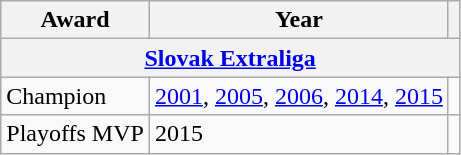<table class="wikitable">
<tr>
<th>Award</th>
<th>Year</th>
<th></th>
</tr>
<tr>
<th colspan="3"><a href='#'>Slovak Extraliga</a></th>
</tr>
<tr>
<td>Champion</td>
<td><a href='#'>2001</a>, <a href='#'>2005</a>, <a href='#'>2006</a>, <a href='#'>2014</a>, <a href='#'>2015</a></td>
<td></td>
</tr>
<tr>
<td>Playoffs MVP</td>
<td>2015</td>
<td></td>
</tr>
</table>
